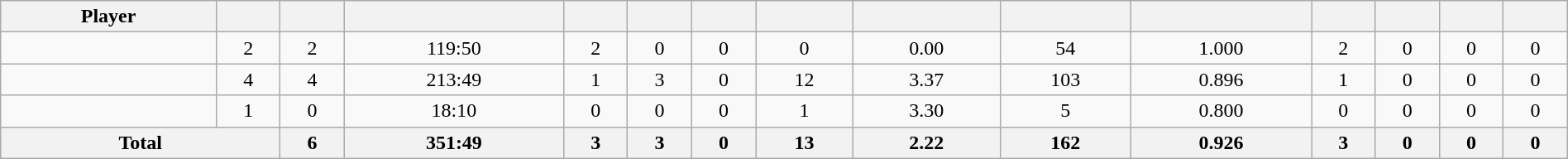<table class="wikitable sortable" style="width:100%; text-align:center;">
<tr>
<th>Player</th>
<th></th>
<th></th>
<th></th>
<th></th>
<th></th>
<th></th>
<th></th>
<th></th>
<th></th>
<th></th>
<th></th>
<th></th>
<th></th>
<th></th>
</tr>
<tr>
<td></td>
<td>2</td>
<td>2</td>
<td>119:50</td>
<td>2</td>
<td>0</td>
<td>0</td>
<td>0</td>
<td>0.00</td>
<td>54</td>
<td>1.000</td>
<td>2</td>
<td>0</td>
<td>0</td>
<td>0</td>
</tr>
<tr>
<td></td>
<td>4</td>
<td>4</td>
<td>213:49</td>
<td>1</td>
<td>3</td>
<td>0</td>
<td>12</td>
<td>3.37</td>
<td>103</td>
<td>0.896</td>
<td>1</td>
<td>0</td>
<td>0</td>
<td>0</td>
</tr>
<tr>
<td></td>
<td>1</td>
<td>0</td>
<td>18:10</td>
<td>0</td>
<td>0</td>
<td>0</td>
<td>1</td>
<td>3.30</td>
<td>5</td>
<td>0.800</td>
<td>0</td>
<td>0</td>
<td>0</td>
<td>0</td>
</tr>
<tr class="sortbottom">
<th colspan=2>Total</th>
<th>6</th>
<th>351:49</th>
<th>3</th>
<th>3</th>
<th>0</th>
<th>13</th>
<th>2.22</th>
<th>162</th>
<th>0.926</th>
<th>3</th>
<th>0</th>
<th>0</th>
<th>0</th>
</tr>
</table>
